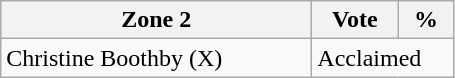<table class="wikitable">
<tr>
<th width="200px">Zone 2</th>
<th width="50px">Vote</th>
<th width="30px">%</th>
</tr>
<tr>
<td>Christine Boothby (X)</td>
<td colspan="2">Acclaimed</td>
</tr>
</table>
